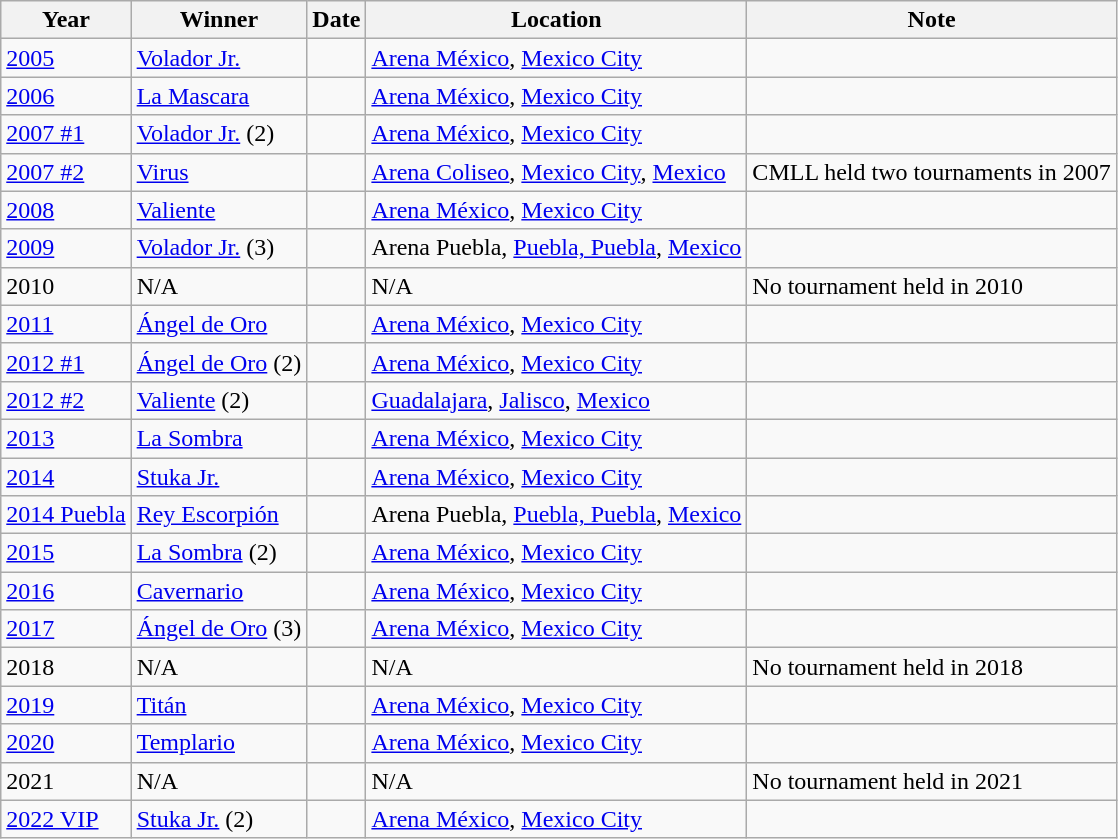<table class="wikitable">
<tr>
<th>Year</th>
<th>Winner</th>
<th>Date</th>
<th>Location</th>
<th>Note</th>
</tr>
<tr>
<td><a href='#'>2005</a></td>
<td><a href='#'>Volador Jr.</a></td>
<td></td>
<td><a href='#'>Arena México</a>, <a href='#'>Mexico City</a></td>
<td></td>
</tr>
<tr>
<td><a href='#'>2006</a></td>
<td><a href='#'>La Mascara</a></td>
<td></td>
<td><a href='#'>Arena México</a>, <a href='#'>Mexico City</a></td>
<td></td>
</tr>
<tr>
<td><a href='#'>2007 #1</a></td>
<td><a href='#'>Volador Jr.</a> (2)</td>
<td></td>
<td><a href='#'>Arena México</a>, <a href='#'>Mexico City</a></td>
<td></td>
</tr>
<tr>
<td><a href='#'>2007 #2</a></td>
<td><a href='#'>Virus</a></td>
<td></td>
<td><a href='#'>Arena Coliseo</a>, <a href='#'>Mexico City</a>, <a href='#'>Mexico</a></td>
<td>CMLL held two tournaments in 2007</td>
</tr>
<tr>
<td><a href='#'>2008</a></td>
<td><a href='#'>Valiente</a></td>
<td></td>
<td><a href='#'>Arena México</a>, <a href='#'>Mexico City</a></td>
<td></td>
</tr>
<tr>
<td><a href='#'>2009</a></td>
<td><a href='#'>Volador Jr.</a> (3)</td>
<td></td>
<td>Arena Puebla, <a href='#'>Puebla, Puebla</a>, <a href='#'>Mexico</a></td>
<td></td>
</tr>
<tr>
<td>2010</td>
<td>N/A</td>
<td></td>
<td>N/A</td>
<td>No tournament held in 2010</td>
</tr>
<tr>
<td><a href='#'>2011</a></td>
<td><a href='#'>Ángel de Oro</a></td>
<td></td>
<td><a href='#'>Arena México</a>, <a href='#'>Mexico City</a></td>
<td></td>
</tr>
<tr>
<td><a href='#'>2012 #1</a></td>
<td><a href='#'>Ángel de Oro</a> (2)</td>
<td></td>
<td><a href='#'>Arena México</a>, <a href='#'>Mexico City</a></td>
<td></td>
</tr>
<tr>
<td><a href='#'>2012 #2</a></td>
<td><a href='#'>Valiente</a> (2)</td>
<td></td>
<td><a href='#'>Guadalajara</a>, <a href='#'>Jalisco</a>, <a href='#'>Mexico</a></td>
<td></td>
</tr>
<tr>
<td><a href='#'>2013</a></td>
<td><a href='#'>La Sombra</a></td>
<td></td>
<td><a href='#'>Arena México</a>, <a href='#'>Mexico City</a></td>
<td></td>
</tr>
<tr>
<td><a href='#'>2014</a></td>
<td><a href='#'>Stuka Jr.</a></td>
<td></td>
<td><a href='#'>Arena México</a>, <a href='#'>Mexico City</a></td>
<td></td>
</tr>
<tr>
<td><a href='#'>2014 Puebla</a></td>
<td><a href='#'>Rey Escorpión</a></td>
<td></td>
<td>Arena Puebla, <a href='#'>Puebla, Puebla</a>, <a href='#'>Mexico</a></td>
<td></td>
</tr>
<tr>
<td><a href='#'>2015</a></td>
<td><a href='#'>La Sombra</a> (2)</td>
<td></td>
<td><a href='#'>Arena México</a>, <a href='#'>Mexico City</a></td>
<td></td>
</tr>
<tr>
<td><a href='#'>2016</a></td>
<td><a href='#'>Cavernario</a></td>
<td></td>
<td><a href='#'>Arena México</a>, <a href='#'>Mexico City</a></td>
<td></td>
</tr>
<tr>
<td><a href='#'>2017</a></td>
<td><a href='#'>Ángel de Oro</a> (3)</td>
<td></td>
<td><a href='#'>Arena México</a>, <a href='#'>Mexico City</a></td>
<td></td>
</tr>
<tr>
<td>2018</td>
<td>N/A</td>
<td></td>
<td>N/A</td>
<td>No tournament held in 2018</td>
</tr>
<tr>
<td><a href='#'>2019</a></td>
<td><a href='#'>Titán</a></td>
<td></td>
<td><a href='#'>Arena México</a>, <a href='#'>Mexico City</a></td>
<td></td>
</tr>
<tr>
<td><a href='#'>2020</a></td>
<td><a href='#'>Templario</a></td>
<td></td>
<td><a href='#'>Arena México</a>, <a href='#'>Mexico City</a></td>
<td></td>
</tr>
<tr>
<td>2021</td>
<td>N/A</td>
<td></td>
<td>N/A</td>
<td>No tournament held in 2021</td>
</tr>
<tr>
<td><a href='#'>2022 VIP</a></td>
<td><a href='#'>Stuka Jr.</a> (2)</td>
<td></td>
<td><a href='#'>Arena México</a>, <a href='#'>Mexico City</a></td>
<td></td>
</tr>
</table>
